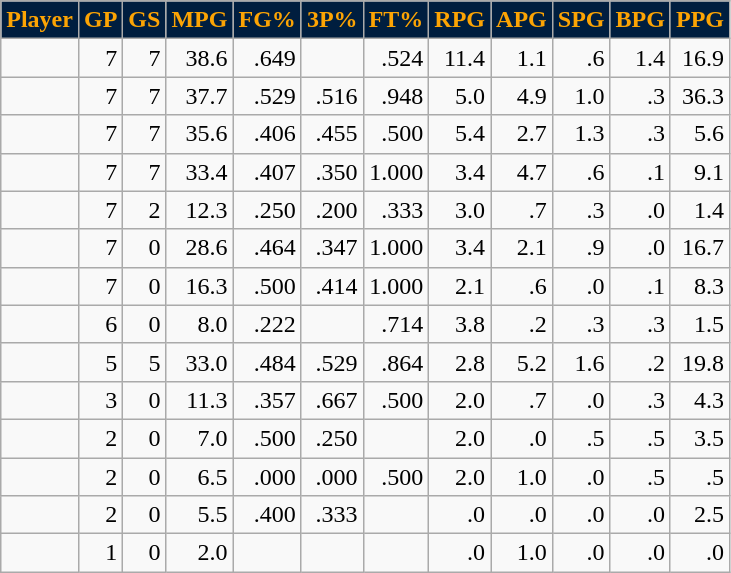<table class="wikitable sortable" style="text-align:right;">
<tr>
<th style="background:#001E3F; color:#FCA404">Player</th>
<th style="background:#001E3F; color:#FCA404">GP</th>
<th style="background:#001E3F; color:#FCA404">GS</th>
<th style="background:#001E3F; color:#FCA404">MPG</th>
<th style="background:#001E3F; color:#FCA404">FG%</th>
<th style="background:#001E3F; color:#FCA404">3P%</th>
<th style="background:#001E3F; color:#FCA404">FT%</th>
<th style="background:#001E3F; color:#FCA404">RPG</th>
<th style="background:#001E3F; color:#FCA404">APG</th>
<th style="background:#001E3F; color:#FCA404">SPG</th>
<th style="background:#001E3F; color:#FCA404">BPG</th>
<th style="background:#001E3F; color:#FCA404">PPG</th>
</tr>
<tr>
<td style="text-align:left;"></td>
<td>7</td>
<td>7</td>
<td>38.6</td>
<td>.649</td>
<td></td>
<td>.524</td>
<td>11.4</td>
<td>1.1</td>
<td>.6</td>
<td>1.4</td>
<td>16.9</td>
</tr>
<tr>
<td style="text-align:left;"></td>
<td>7</td>
<td>7</td>
<td>37.7</td>
<td>.529</td>
<td>.516</td>
<td>.948</td>
<td>5.0</td>
<td>4.9</td>
<td>1.0</td>
<td>.3</td>
<td>36.3</td>
</tr>
<tr>
<td style="text-align:left;"></td>
<td>7</td>
<td>7</td>
<td>35.6</td>
<td>.406</td>
<td>.455</td>
<td>.500</td>
<td>5.4</td>
<td>2.7</td>
<td>1.3</td>
<td>.3</td>
<td>5.6</td>
</tr>
<tr>
<td style="text-align:left;"></td>
<td>7</td>
<td>7</td>
<td>33.4</td>
<td>.407</td>
<td>.350</td>
<td>1.000</td>
<td>3.4</td>
<td>4.7</td>
<td>.6</td>
<td>.1</td>
<td>9.1</td>
</tr>
<tr>
<td style="text-align:left;"></td>
<td>7</td>
<td>2</td>
<td>12.3</td>
<td>.250</td>
<td>.200</td>
<td>.333</td>
<td>3.0</td>
<td>.7</td>
<td>.3</td>
<td>.0</td>
<td>1.4</td>
</tr>
<tr>
<td style="text-align:left;"></td>
<td>7</td>
<td>0</td>
<td>28.6</td>
<td>.464</td>
<td>.347</td>
<td>1.000</td>
<td>3.4</td>
<td>2.1</td>
<td>.9</td>
<td>.0</td>
<td>16.7</td>
</tr>
<tr>
<td style="text-align:left;"></td>
<td>7</td>
<td>0</td>
<td>16.3</td>
<td>.500</td>
<td>.414</td>
<td>1.000</td>
<td>2.1</td>
<td>.6</td>
<td>.0</td>
<td>.1</td>
<td>8.3</td>
</tr>
<tr>
<td style="text-align:left;"></td>
<td>6</td>
<td>0</td>
<td>8.0</td>
<td>.222</td>
<td></td>
<td>.714</td>
<td>3.8</td>
<td>.2</td>
<td>.3</td>
<td>.3</td>
<td>1.5</td>
</tr>
<tr>
<td style="text-align:left;"></td>
<td>5</td>
<td>5</td>
<td>33.0</td>
<td>.484</td>
<td>.529</td>
<td>.864</td>
<td>2.8</td>
<td>5.2</td>
<td>1.6</td>
<td>.2</td>
<td>19.8</td>
</tr>
<tr>
<td style="text-align:left;"></td>
<td>3</td>
<td>0</td>
<td>11.3</td>
<td>.357</td>
<td>.667</td>
<td>.500</td>
<td>2.0</td>
<td>.7</td>
<td>.0</td>
<td>.3</td>
<td>4.3</td>
</tr>
<tr>
<td style="text-align:left;"></td>
<td>2</td>
<td>0</td>
<td>7.0</td>
<td>.500</td>
<td>.250</td>
<td></td>
<td>2.0</td>
<td>.0</td>
<td>.5</td>
<td>.5</td>
<td>3.5</td>
</tr>
<tr>
<td style="text-align:left;"></td>
<td>2</td>
<td>0</td>
<td>6.5</td>
<td>.000</td>
<td>.000</td>
<td>.500</td>
<td>2.0</td>
<td>1.0</td>
<td>.0</td>
<td>.5</td>
<td>.5</td>
</tr>
<tr>
<td style="text-align:left;"></td>
<td>2</td>
<td>0</td>
<td>5.5</td>
<td>.400</td>
<td>.333</td>
<td></td>
<td>.0</td>
<td>.0</td>
<td>.0</td>
<td>.0</td>
<td>2.5</td>
</tr>
<tr>
<td style="text-align:left;"></td>
<td>1</td>
<td>0</td>
<td>2.0</td>
<td></td>
<td></td>
<td></td>
<td>.0</td>
<td>1.0</td>
<td>.0</td>
<td>.0</td>
<td>.0</td>
</tr>
</table>
